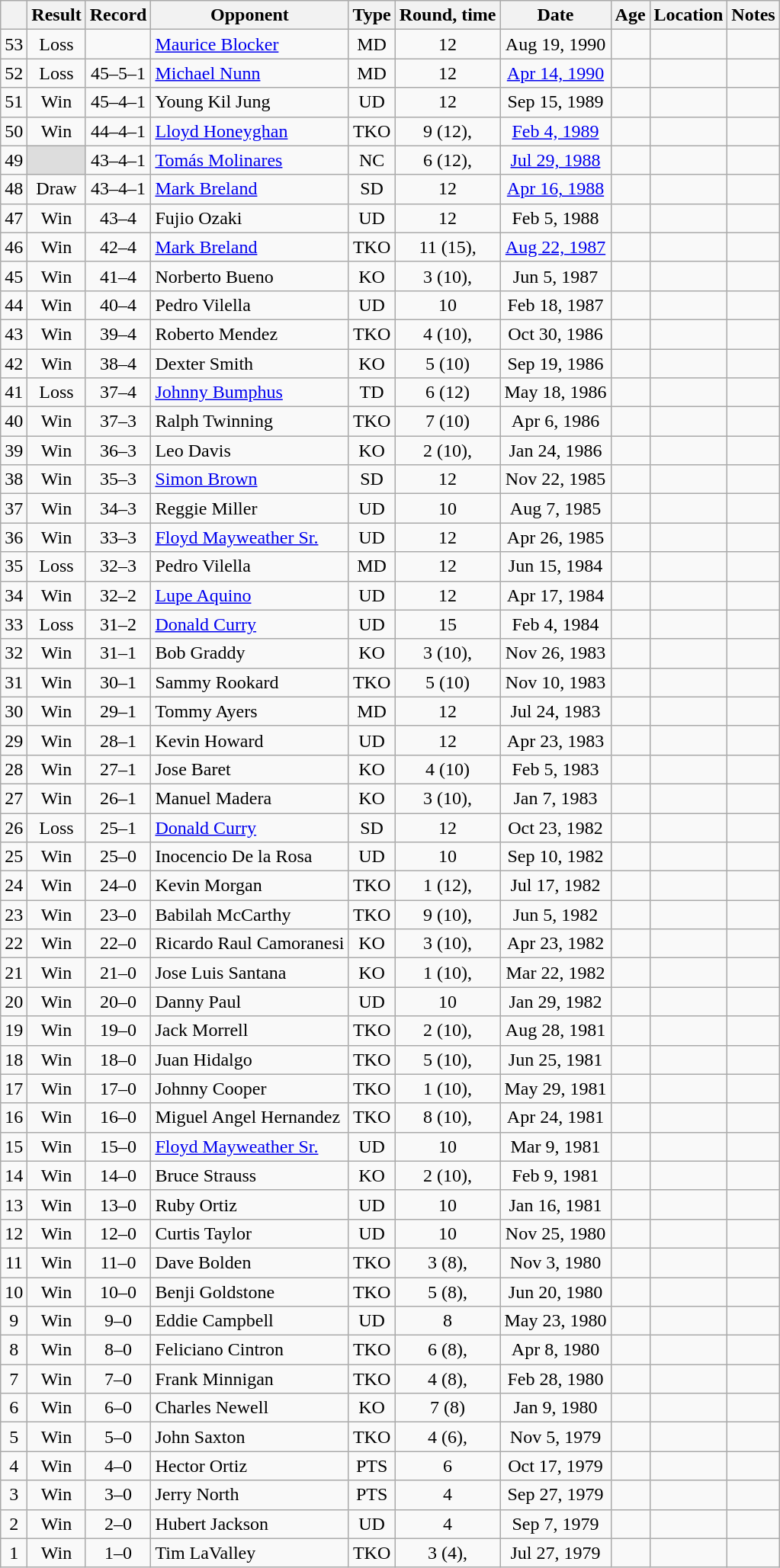<table class="wikitable" style="text-align:center">
<tr>
<th></th>
<th>Result</th>
<th>Record</th>
<th>Opponent</th>
<th>Type</th>
<th>Round, time</th>
<th>Date</th>
<th>Age</th>
<th>Location</th>
<th>Notes</th>
</tr>
<tr>
<td>53</td>
<td>Loss</td>
<td></td>
<td align=left><a href='#'>Maurice Blocker</a></td>
<td>MD</td>
<td>12</td>
<td>Aug 19, 1990</td>
<td align=left></td>
<td align=left></td>
<td align=left></td>
</tr>
<tr>
<td>52</td>
<td>Loss</td>
<td>45–5–1 </td>
<td align=left><a href='#'>Michael Nunn</a></td>
<td>MD</td>
<td>12</td>
<td><a href='#'>Apr 14, 1990</a></td>
<td align=left></td>
<td align=left></td>
<td align=left></td>
</tr>
<tr>
<td>51</td>
<td>Win</td>
<td>45–4–1 </td>
<td align=left>Young Kil Jung</td>
<td>UD</td>
<td>12</td>
<td>Sep 15, 1989</td>
<td align=left></td>
<td align=left></td>
<td align=left></td>
</tr>
<tr>
<td>50</td>
<td>Win</td>
<td>44–4–1 </td>
<td align=left><a href='#'>Lloyd Honeyghan</a></td>
<td>TKO</td>
<td>9 (12),<br></td>
<td><a href='#'>Feb 4, 1989</a></td>
<td align=left></td>
<td align=left></td>
<td align=left></td>
</tr>
<tr>
<td>49</td>
<td style="background:#DDD"></td>
<td>43–4–1 </td>
<td align=left><a href='#'>Tomás Molinares</a></td>
<td>NC</td>
<td>6 (12),<br></td>
<td><a href='#'>Jul 29, 1988</a></td>
<td align=left></td>
<td align=left></td>
<td align=left></td>
</tr>
<tr>
<td>48</td>
<td>Draw</td>
<td>43–4–1</td>
<td align=left><a href='#'>Mark Breland</a></td>
<td>SD</td>
<td>12</td>
<td><a href='#'>Apr 16, 1988</a></td>
<td align=left></td>
<td align=left></td>
<td align=left></td>
</tr>
<tr>
<td>47</td>
<td>Win</td>
<td>43–4</td>
<td align=left>Fujio Ozaki</td>
<td>UD</td>
<td>12</td>
<td>Feb 5, 1988</td>
<td align=left></td>
<td align=left></td>
<td align=left></td>
</tr>
<tr>
<td>46</td>
<td>Win</td>
<td>42–4</td>
<td align=left><a href='#'>Mark Breland</a></td>
<td>TKO</td>
<td>11 (15),<br></td>
<td><a href='#'>Aug 22, 1987</a></td>
<td align=left></td>
<td align=left></td>
<td align=left></td>
</tr>
<tr>
<td>45</td>
<td>Win</td>
<td>41–4</td>
<td align=left>Norberto Bueno</td>
<td>KO</td>
<td>3 (10),<br></td>
<td>Jun 5, 1987</td>
<td align=left></td>
<td align=left></td>
<td align=left></td>
</tr>
<tr>
<td>44</td>
<td>Win</td>
<td>40–4</td>
<td align=left>Pedro Vilella</td>
<td>UD</td>
<td>10</td>
<td>Feb 18, 1987</td>
<td align=left></td>
<td align=left></td>
<td align=left></td>
</tr>
<tr>
<td>43</td>
<td>Win</td>
<td>39–4</td>
<td align=left>Roberto Mendez</td>
<td>TKO</td>
<td>4 (10),<br></td>
<td>Oct 30, 1986</td>
<td align=left></td>
<td align=left></td>
<td align=left></td>
</tr>
<tr>
<td>42</td>
<td>Win</td>
<td>38–4</td>
<td align=left>Dexter Smith</td>
<td>KO</td>
<td>5 (10)</td>
<td>Sep 19, 1986</td>
<td align=left></td>
<td align=left></td>
<td align=left></td>
</tr>
<tr>
<td>41</td>
<td>Loss</td>
<td>37–4</td>
<td align=left><a href='#'>Johnny Bumphus</a></td>
<td>TD</td>
<td>6 (12)</td>
<td>May 18, 1986</td>
<td align=left></td>
<td align=left></td>
<td align=left></td>
</tr>
<tr>
<td>40</td>
<td>Win</td>
<td>37–3</td>
<td align=left>Ralph Twinning</td>
<td>TKO</td>
<td>7 (10)</td>
<td>Apr 6, 1986</td>
<td align=left></td>
<td align=left></td>
<td align=left></td>
</tr>
<tr>
<td>39</td>
<td>Win</td>
<td>36–3</td>
<td align=left>Leo Davis</td>
<td>KO</td>
<td>2 (10),<br></td>
<td>Jan 24, 1986</td>
<td align=left></td>
<td align=left></td>
<td align=left></td>
</tr>
<tr>
<td>38</td>
<td>Win</td>
<td>35–3</td>
<td align=left><a href='#'>Simon Brown</a></td>
<td>SD</td>
<td>12</td>
<td>Nov 22, 1985</td>
<td align=left></td>
<td align=left></td>
<td align=left></td>
</tr>
<tr>
<td>37</td>
<td>Win</td>
<td>34–3</td>
<td align=left>Reggie Miller</td>
<td>UD</td>
<td>10</td>
<td>Aug 7, 1985</td>
<td align=left></td>
<td align=left></td>
<td align=left></td>
</tr>
<tr>
<td>36</td>
<td>Win</td>
<td>33–3</td>
<td align=left><a href='#'>Floyd Mayweather Sr.</a></td>
<td>UD</td>
<td>12</td>
<td>Apr 26, 1985</td>
<td align=left></td>
<td align=left></td>
<td align=left></td>
</tr>
<tr>
<td>35</td>
<td>Loss</td>
<td>32–3</td>
<td align=left>Pedro Vilella</td>
<td>MD</td>
<td>12</td>
<td>Jun 15, 1984</td>
<td align=left></td>
<td align=left></td>
<td align=left></td>
</tr>
<tr>
<td>34</td>
<td>Win</td>
<td>32–2</td>
<td align=left><a href='#'>Lupe Aquino</a></td>
<td>UD</td>
<td>12</td>
<td>Apr 17, 1984</td>
<td align=left></td>
<td align=left></td>
<td align=left></td>
</tr>
<tr>
<td>33</td>
<td>Loss</td>
<td>31–2</td>
<td align=left><a href='#'>Donald Curry</a></td>
<td>UD</td>
<td>15</td>
<td>Feb 4, 1984</td>
<td align=left></td>
<td align=left></td>
<td align=left></td>
</tr>
<tr>
<td>32</td>
<td>Win</td>
<td>31–1</td>
<td align=left>Bob Graddy</td>
<td>KO</td>
<td>3 (10),<br></td>
<td>Nov 26, 1983</td>
<td align=left></td>
<td align=left></td>
<td align=left></td>
</tr>
<tr>
<td>31</td>
<td>Win</td>
<td>30–1</td>
<td align=left>Sammy Rookard</td>
<td>TKO</td>
<td>5 (10)</td>
<td>Nov 10, 1983</td>
<td align=left></td>
<td align=left></td>
<td align=left></td>
</tr>
<tr>
<td>30</td>
<td>Win</td>
<td>29–1</td>
<td align=left>Tommy Ayers</td>
<td>MD</td>
<td>12</td>
<td>Jul 24, 1983</td>
<td align=left></td>
<td align=left></td>
<td align=left></td>
</tr>
<tr>
<td>29</td>
<td>Win</td>
<td>28–1</td>
<td align=left>Kevin Howard</td>
<td>UD</td>
<td>12</td>
<td>Apr 23, 1983</td>
<td align=left></td>
<td align=left></td>
<td align=left></td>
</tr>
<tr>
<td>28</td>
<td>Win</td>
<td>27–1</td>
<td align=left>Jose Baret</td>
<td>KO</td>
<td>4 (10)</td>
<td>Feb 5, 1983</td>
<td align=left></td>
<td align=left></td>
<td align=left></td>
</tr>
<tr>
<td>27</td>
<td>Win</td>
<td>26–1</td>
<td align=left>Manuel Madera</td>
<td>KO</td>
<td>3 (10),<br></td>
<td>Jan 7, 1983</td>
<td align=left></td>
<td align=left></td>
<td align=left></td>
</tr>
<tr>
<td>26</td>
<td>Loss</td>
<td>25–1</td>
<td align=left><a href='#'>Donald Curry</a></td>
<td>SD</td>
<td>12</td>
<td>Oct 23, 1982</td>
<td align=left></td>
<td align=left></td>
<td align=left></td>
</tr>
<tr>
<td>25</td>
<td>Win</td>
<td>25–0</td>
<td align=left>Inocencio De la Rosa</td>
<td>UD</td>
<td>10</td>
<td>Sep 10, 1982</td>
<td align=left></td>
<td align=left></td>
<td align=left></td>
</tr>
<tr>
<td>24</td>
<td>Win</td>
<td>24–0</td>
<td align=left>Kevin Morgan</td>
<td>TKO</td>
<td>1 (12),<br></td>
<td>Jul 17, 1982</td>
<td align=left></td>
<td align=left></td>
<td align=left></td>
</tr>
<tr>
<td>23</td>
<td>Win</td>
<td>23–0</td>
<td align=left>Babilah McCarthy</td>
<td>TKO</td>
<td>9 (10),<br></td>
<td>Jun 5, 1982</td>
<td align=left></td>
<td align=left></td>
<td align=left></td>
</tr>
<tr>
<td>22</td>
<td>Win</td>
<td>22–0</td>
<td align=left>Ricardo Raul Camoranesi</td>
<td>KO</td>
<td>3 (10),<br></td>
<td>Apr 23, 1982</td>
<td align=left></td>
<td align=left></td>
<td align=left></td>
</tr>
<tr>
<td>21</td>
<td>Win</td>
<td>21–0</td>
<td align=left>Jose Luis Santana</td>
<td>KO</td>
<td>1 (10),<br></td>
<td>Mar 22, 1982</td>
<td align=left></td>
<td align=left></td>
<td align=left></td>
</tr>
<tr>
<td>20</td>
<td>Win</td>
<td>20–0</td>
<td align=left>Danny Paul</td>
<td>UD</td>
<td>10</td>
<td>Jan 29, 1982</td>
<td align=left></td>
<td align=left></td>
<td align=left></td>
</tr>
<tr>
<td>19</td>
<td>Win</td>
<td>19–0</td>
<td align=left>Jack Morrell</td>
<td>TKO</td>
<td>2 (10),<br></td>
<td>Aug 28, 1981</td>
<td align=left></td>
<td align=left></td>
<td align=left></td>
</tr>
<tr>
<td>18</td>
<td>Win</td>
<td>18–0</td>
<td align=left>Juan Hidalgo</td>
<td>TKO</td>
<td>5 (10),<br></td>
<td>Jun 25, 1981</td>
<td align=left></td>
<td align=left></td>
<td align=left></td>
</tr>
<tr>
<td>17</td>
<td>Win</td>
<td>17–0</td>
<td align=left>Johnny Cooper</td>
<td>TKO</td>
<td>1 (10),<br></td>
<td>May 29, 1981</td>
<td align=left></td>
<td align=left></td>
<td align=left></td>
</tr>
<tr>
<td>16</td>
<td>Win</td>
<td>16–0</td>
<td align=left>Miguel Angel Hernandez</td>
<td>TKO</td>
<td>8 (10),<br></td>
<td>Apr 24, 1981</td>
<td align=left></td>
<td align=left></td>
<td align=left></td>
</tr>
<tr>
<td>15</td>
<td>Win</td>
<td>15–0</td>
<td align=left><a href='#'>Floyd Mayweather Sr.</a></td>
<td>UD</td>
<td>10</td>
<td>Mar 9, 1981</td>
<td align=left></td>
<td align=left></td>
<td align=left></td>
</tr>
<tr>
<td>14</td>
<td>Win</td>
<td>14–0</td>
<td align=left>Bruce Strauss</td>
<td>KO</td>
<td>2 (10),<br></td>
<td>Feb 9, 1981</td>
<td align=left></td>
<td align=left></td>
<td align=left></td>
</tr>
<tr>
<td>13</td>
<td>Win</td>
<td>13–0</td>
<td align=left>Ruby Ortiz</td>
<td>UD</td>
<td>10</td>
<td>Jan 16, 1981</td>
<td align=left></td>
<td align=left></td>
<td align=left></td>
</tr>
<tr>
<td>12</td>
<td>Win</td>
<td>12–0</td>
<td align=left>Curtis Taylor</td>
<td>UD</td>
<td>10</td>
<td>Nov 25, 1980</td>
<td align=left></td>
<td align=left></td>
<td align=left></td>
</tr>
<tr>
<td>11</td>
<td>Win</td>
<td>11–0</td>
<td align=left>Dave Bolden</td>
<td>TKO</td>
<td>3 (8),<br></td>
<td>Nov 3, 1980</td>
<td align=left></td>
<td align=left></td>
<td align=left></td>
</tr>
<tr>
<td>10</td>
<td>Win</td>
<td>10–0</td>
<td align=left>Benji Goldstone</td>
<td>TKO</td>
<td>5 (8),<br></td>
<td>Jun 20, 1980</td>
<td align=left></td>
<td align=left></td>
<td align=left></td>
</tr>
<tr>
<td>9</td>
<td>Win</td>
<td>9–0</td>
<td align=left>Eddie Campbell</td>
<td>UD</td>
<td>8</td>
<td>May 23, 1980</td>
<td align=left></td>
<td align=left></td>
<td align=left></td>
</tr>
<tr>
<td>8</td>
<td>Win</td>
<td>8–0</td>
<td align=left>Feliciano Cintron</td>
<td>TKO</td>
<td>6 (8),<br></td>
<td>Apr 8, 1980</td>
<td align=left></td>
<td align=left></td>
<td align=left></td>
</tr>
<tr>
<td>7</td>
<td>Win</td>
<td>7–0</td>
<td align=left>Frank Minnigan</td>
<td>TKO</td>
<td>4 (8),<br></td>
<td>Feb 28, 1980</td>
<td align=left></td>
<td align=left></td>
<td align=left></td>
</tr>
<tr>
<td>6</td>
<td>Win</td>
<td>6–0</td>
<td align=left>Charles Newell</td>
<td>KO</td>
<td>7 (8)</td>
<td>Jan 9, 1980</td>
<td align=left></td>
<td align=left></td>
<td align=left></td>
</tr>
<tr>
<td>5</td>
<td>Win</td>
<td>5–0</td>
<td align=left>John Saxton</td>
<td>TKO</td>
<td>4 (6),<br></td>
<td>Nov 5, 1979</td>
<td align=left></td>
<td align=left></td>
<td align=left></td>
</tr>
<tr>
<td>4</td>
<td>Win</td>
<td>4–0</td>
<td align=left>Hector Ortiz</td>
<td>PTS</td>
<td>6</td>
<td>Oct 17, 1979</td>
<td align=left></td>
<td align=left></td>
<td align=left></td>
</tr>
<tr>
<td>3</td>
<td>Win</td>
<td>3–0</td>
<td align=left>Jerry North</td>
<td>PTS</td>
<td>4</td>
<td>Sep 27, 1979</td>
<td align=left></td>
<td align=left></td>
<td align=left></td>
</tr>
<tr>
<td>2</td>
<td>Win</td>
<td>2–0</td>
<td align=left>Hubert Jackson</td>
<td>UD</td>
<td>4</td>
<td>Sep 7, 1979</td>
<td align=left></td>
<td align=left></td>
<td align=left></td>
</tr>
<tr>
<td>1</td>
<td>Win</td>
<td>1–0</td>
<td align=left>Tim LaValley</td>
<td>TKO</td>
<td>3 (4),<br></td>
<td>Jul 27, 1979</td>
<td align=left></td>
<td align=left></td>
<td align=left></td>
</tr>
</table>
